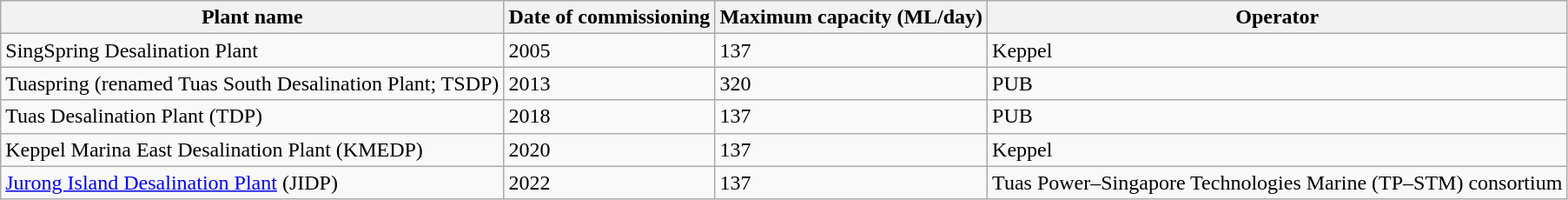<table class="wikitable sortable">
<tr>
<th>Plant name</th>
<th>Date of commissioning</th>
<th>Maximum capacity (ML/day)</th>
<th>Operator</th>
</tr>
<tr>
<td>SingSpring Desalination Plant</td>
<td>2005</td>
<td>137</td>
<td>Keppel</td>
</tr>
<tr>
<td>Tuaspring (renamed Tuas South Desalination Plant; TSDP)</td>
<td>2013</td>
<td>320</td>
<td>PUB</td>
</tr>
<tr>
<td>Tuas Desalination Plant (TDP)</td>
<td>2018</td>
<td>137</td>
<td>PUB</td>
</tr>
<tr>
<td>Keppel Marina East Desalination Plant (KMEDP)</td>
<td>2020</td>
<td>137</td>
<td>Keppel</td>
</tr>
<tr>
<td><a href='#'>Jurong Island Desalination Plant</a> (JIDP)</td>
<td>2022</td>
<td>137</td>
<td>Tuas Power–Singapore Technologies Marine (TP–STM) consortium</td>
</tr>
</table>
